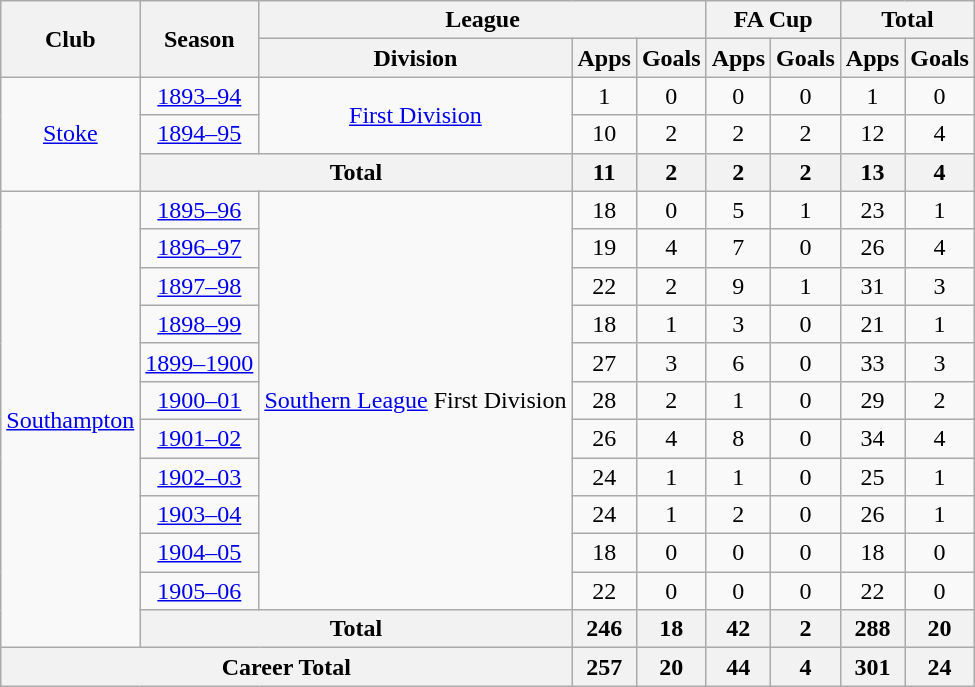<table class="wikitable" style="text-align: center;">
<tr>
<th rowspan="2">Club</th>
<th rowspan="2">Season</th>
<th colspan="3">League</th>
<th colspan="2">FA Cup</th>
<th colspan="2">Total</th>
</tr>
<tr>
<th>Division</th>
<th>Apps</th>
<th>Goals</th>
<th>Apps</th>
<th>Goals</th>
<th>Apps</th>
<th>Goals</th>
</tr>
<tr>
<td rowspan="3"><a href='#'>Stoke</a></td>
<td><a href='#'>1893–94</a></td>
<td rowspan="2"><a href='#'>First Division</a></td>
<td>1</td>
<td>0</td>
<td>0</td>
<td>0</td>
<td>1</td>
<td>0</td>
</tr>
<tr>
<td><a href='#'>1894–95</a></td>
<td>10</td>
<td>2</td>
<td>2</td>
<td>2</td>
<td>12</td>
<td>4</td>
</tr>
<tr>
<th colspan=2>Total</th>
<th>11</th>
<th>2</th>
<th>2</th>
<th>2</th>
<th>13</th>
<th>4</th>
</tr>
<tr>
<td rowspan="12"><a href='#'>Southampton</a></td>
<td><a href='#'>1895–96</a></td>
<td rowspan="11"><a href='#'>Southern League</a> First Division</td>
<td>18</td>
<td>0</td>
<td>5</td>
<td>1</td>
<td>23</td>
<td>1</td>
</tr>
<tr>
<td><a href='#'>1896–97</a></td>
<td>19</td>
<td>4</td>
<td>7</td>
<td>0</td>
<td>26</td>
<td>4</td>
</tr>
<tr>
<td><a href='#'>1897–98</a></td>
<td>22</td>
<td>2</td>
<td>9</td>
<td>1</td>
<td>31</td>
<td>3</td>
</tr>
<tr>
<td><a href='#'>1898–99</a></td>
<td>18</td>
<td>1</td>
<td>3</td>
<td>0</td>
<td>21</td>
<td>1</td>
</tr>
<tr>
<td><a href='#'>1899–1900</a></td>
<td>27</td>
<td>3</td>
<td>6</td>
<td>0</td>
<td>33</td>
<td>3</td>
</tr>
<tr>
<td><a href='#'>1900–01</a></td>
<td>28</td>
<td>2</td>
<td>1</td>
<td>0</td>
<td>29</td>
<td>2</td>
</tr>
<tr>
<td><a href='#'>1901–02</a></td>
<td>26</td>
<td>4</td>
<td>8</td>
<td>0</td>
<td>34</td>
<td>4</td>
</tr>
<tr>
<td><a href='#'>1902–03</a></td>
<td>24</td>
<td>1</td>
<td>1</td>
<td>0</td>
<td>25</td>
<td>1</td>
</tr>
<tr>
<td><a href='#'>1903–04</a></td>
<td>24</td>
<td>1</td>
<td>2</td>
<td>0</td>
<td>26</td>
<td>1</td>
</tr>
<tr>
<td><a href='#'>1904–05</a></td>
<td>18</td>
<td>0</td>
<td>0</td>
<td>0</td>
<td>18</td>
<td>0</td>
</tr>
<tr>
<td><a href='#'>1905–06</a></td>
<td>22</td>
<td>0</td>
<td>0</td>
<td>0</td>
<td>22</td>
<td>0</td>
</tr>
<tr>
<th colspan=2>Total</th>
<th>246</th>
<th>18</th>
<th>42</th>
<th>2</th>
<th>288</th>
<th>20</th>
</tr>
<tr>
<th colspan="3">Career Total</th>
<th>257</th>
<th>20</th>
<th>44</th>
<th>4</th>
<th>301</th>
<th>24</th>
</tr>
</table>
